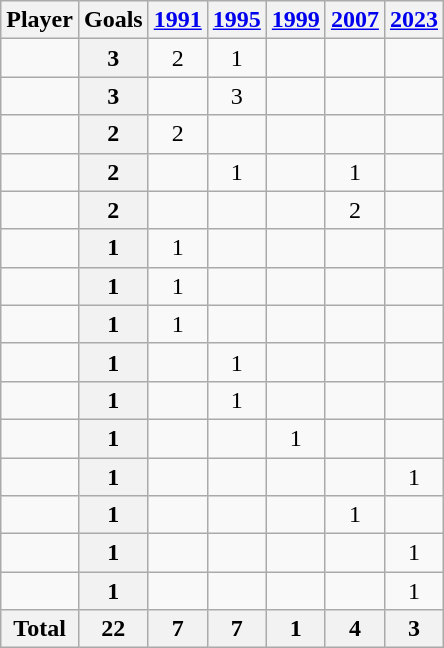<table class="wikitable sortable" style="text-align:center;">
<tr>
<th>Player</th>
<th>Goals</th>
<th><a href='#'>1991</a></th>
<th><a href='#'>1995</a></th>
<th><a href='#'>1999</a></th>
<th><a href='#'>2007</a></th>
<th><a href='#'>2023</a></th>
</tr>
<tr>
<td align="left"></td>
<th>3</th>
<td>2</td>
<td>1</td>
<td></td>
<td></td>
<td></td>
</tr>
<tr>
<td align="left"></td>
<th>3</th>
<td></td>
<td>3</td>
<td></td>
<td></td>
<td></td>
</tr>
<tr>
<td align="left"></td>
<th>2</th>
<td>2</td>
<td></td>
<td></td>
<td></td>
<td></td>
</tr>
<tr>
<td align="left"></td>
<th>2</th>
<td></td>
<td>1</td>
<td></td>
<td>1</td>
<td></td>
</tr>
<tr>
<td align="left"></td>
<th>2</th>
<td></td>
<td></td>
<td></td>
<td>2</td>
<td></td>
</tr>
<tr>
<td align="left"></td>
<th>1</th>
<td>1</td>
<td></td>
<td></td>
<td></td>
<td></td>
</tr>
<tr>
<td align="left"></td>
<th>1</th>
<td>1</td>
<td></td>
<td></td>
<td></td>
<td></td>
</tr>
<tr>
<td align="left"></td>
<th>1</th>
<td>1</td>
<td></td>
<td></td>
<td></td>
<td></td>
</tr>
<tr>
<td align="left"></td>
<th>1</th>
<td></td>
<td>1</td>
<td></td>
<td></td>
<td></td>
</tr>
<tr>
<td align="left"></td>
<th>1</th>
<td></td>
<td>1</td>
<td></td>
<td></td>
<td></td>
</tr>
<tr>
<td align="left"></td>
<th>1</th>
<td></td>
<td></td>
<td>1</td>
<td></td>
<td></td>
</tr>
<tr>
<td align="left"></td>
<th>1</th>
<td></td>
<td></td>
<td></td>
<td></td>
<td>1</td>
</tr>
<tr>
<td align="left"></td>
<th>1</th>
<td></td>
<td></td>
<td></td>
<td>1</td>
<td></td>
</tr>
<tr>
<td align="left"></td>
<th>1</th>
<td></td>
<td></td>
<td></td>
<td></td>
<td>1</td>
</tr>
<tr>
<td align="left"></td>
<th>1</th>
<td></td>
<td></td>
<td></td>
<td></td>
<td>1</td>
</tr>
<tr class="sortbottom">
<th>Total</th>
<th>22</th>
<th>7</th>
<th>7</th>
<th>1</th>
<th>4</th>
<th>3</th>
</tr>
</table>
